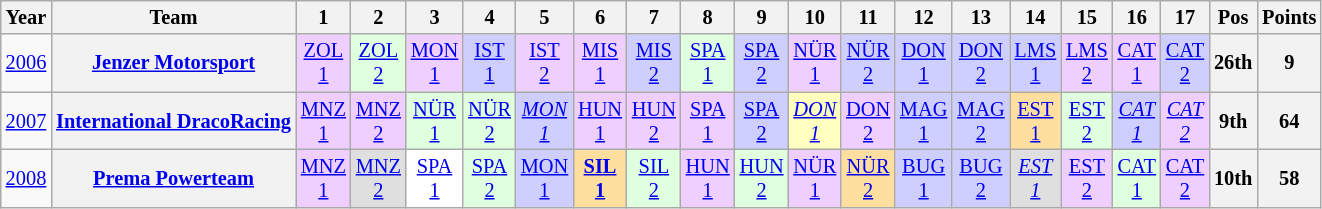<table class="wikitable" style="text-align:center; font-size:85%">
<tr>
<th>Year</th>
<th>Team</th>
<th>1</th>
<th>2</th>
<th>3</th>
<th>4</th>
<th>5</th>
<th>6</th>
<th>7</th>
<th>8</th>
<th>9</th>
<th>10</th>
<th>11</th>
<th>12</th>
<th>13</th>
<th>14</th>
<th>15</th>
<th>16</th>
<th>17</th>
<th>Pos</th>
<th>Points</th>
</tr>
<tr>
<td><a href='#'>2006</a></td>
<th nowrap><a href='#'>Jenzer Motorsport</a></th>
<td style="background:#EFCFFF;"><a href='#'>ZOL<br>1</a><br></td>
<td style="background:#DFFFDF;"><a href='#'>ZOL<br>2</a><br></td>
<td style="background:#EFCFFF;"><a href='#'>MON<br>1</a><br></td>
<td style="background:#CFCFFF;"><a href='#'>IST<br>1</a><br></td>
<td style="background:#EFCFFF;"><a href='#'>IST<br>2</a><br></td>
<td style="background:#EFCFFF;"><a href='#'>MIS<br>1</a><br></td>
<td style="background:#CFCFFF;"><a href='#'>MIS<br>2</a><br></td>
<td style="background:#DFFFDF;"><a href='#'>SPA<br>1</a><br></td>
<td style="background:#CFCFFF;"><a href='#'>SPA<br>2</a><br></td>
<td style="background:#EFCFFF;"><a href='#'>NÜR<br>1</a><br></td>
<td style="background:#CFCFFF;"><a href='#'>NÜR<br>2</a><br></td>
<td style="background:#CFCFFF;"><a href='#'>DON<br>1</a><br></td>
<td style="background:#CFCFFF;"><a href='#'>DON<br>2</a><br></td>
<td style="background:#CFCFFF;"><a href='#'>LMS<br>1</a><br></td>
<td style="background:#EFCFFF;"><a href='#'>LMS<br>2</a><br></td>
<td style="background:#EFCFFF;"><a href='#'>CAT<br>1</a><br></td>
<td style="background:#CFCFFF;"><a href='#'>CAT<br>2</a><br></td>
<th>26th</th>
<th>9</th>
</tr>
<tr>
<td><a href='#'>2007</a></td>
<th nowrap><a href='#'>International DracoRacing</a></th>
<td style="background:#EFCFFF;"><a href='#'>MNZ<br>1</a><br></td>
<td style="background:#EFCFFF;"><a href='#'>MNZ<br>2</a><br></td>
<td style="background:#DFFFDF;"><a href='#'>NÜR<br>1</a><br></td>
<td style="background:#DFFFDF;"><a href='#'>NÜR<br>2</a><br></td>
<td style="background:#CFCFFF;"><em><a href='#'>MON<br>1</a></em><br></td>
<td style="background:#EFCFFF;"><a href='#'>HUN<br>1</a><br></td>
<td style="background:#EFCFFF;"><a href='#'>HUN<br>2</a><br></td>
<td style="background:#EFCFFF;"><a href='#'>SPA<br>1</a><br></td>
<td style="background:#CFCFFF;"><a href='#'>SPA<br>2</a><br></td>
<td style="background:#FFFFBF;"><em><a href='#'>DON<br>1</a></em><br></td>
<td style="background:#EFCFFF;"><a href='#'>DON<br>2</a><br></td>
<td style="background:#CFCFFF;"><a href='#'>MAG<br>1</a><br></td>
<td style="background:#CFCFFF;"><a href='#'>MAG<br>2</a><br></td>
<td style="background:#FFDF9F;"><a href='#'>EST<br>1</a><br></td>
<td style="background:#DFFFDF;"><a href='#'>EST<br>2</a><br></td>
<td style="background:#CFCFFF;"><em><a href='#'>CAT<br>1</a></em><br></td>
<td style="background:#EFCFFF;"><em><a href='#'>CAT<br>2</a></em><br></td>
<th>9th</th>
<th>64</th>
</tr>
<tr>
<td><a href='#'>2008</a></td>
<th nowrap><a href='#'>Prema Powerteam</a></th>
<td style="background:#EFCFFF;"><a href='#'>MNZ<br>1</a><br></td>
<td style="background:#DFDFDF;"><a href='#'>MNZ<br>2</a><br></td>
<td style="background:#FFFFFF;"><a href='#'>SPA<br>1</a><br></td>
<td style="background:#DFFFDF;"><a href='#'>SPA<br>2</a><br></td>
<td style="background:#CFCFFF;"><a href='#'>MON<br>1</a><br></td>
<td style="background:#FFDF9F;"><strong><a href='#'>SIL<br>1</a></strong><br></td>
<td style="background:#DFFFDF;"><a href='#'>SIL<br>2</a><br></td>
<td style="background:#EFCFFF;"><a href='#'>HUN<br>1</a><br></td>
<td style="background:#DFFFDF;"><a href='#'>HUN<br>2</a><br></td>
<td style="background:#EFCFFF;"><a href='#'>NÜR<br>1</a><br></td>
<td style="background:#FFDF9F;"><a href='#'>NÜR<br>2</a><br></td>
<td style="background:#CFCFFF;"><a href='#'>BUG<br>1</a><br></td>
<td style="background:#CFCFFF;"><a href='#'>BUG<br>2</a><br></td>
<td style="background:#DFDFDF;"><em><a href='#'>EST<br>1</a></em><br></td>
<td style="background:#EFCFFF;"><a href='#'>EST<br>2</a><br></td>
<td style="background:#DFFFDF;"><a href='#'>CAT<br>1</a><br></td>
<td style="background:#EFCFFF;"><a href='#'>CAT<br>2</a><br></td>
<th>10th</th>
<th>58</th>
</tr>
</table>
